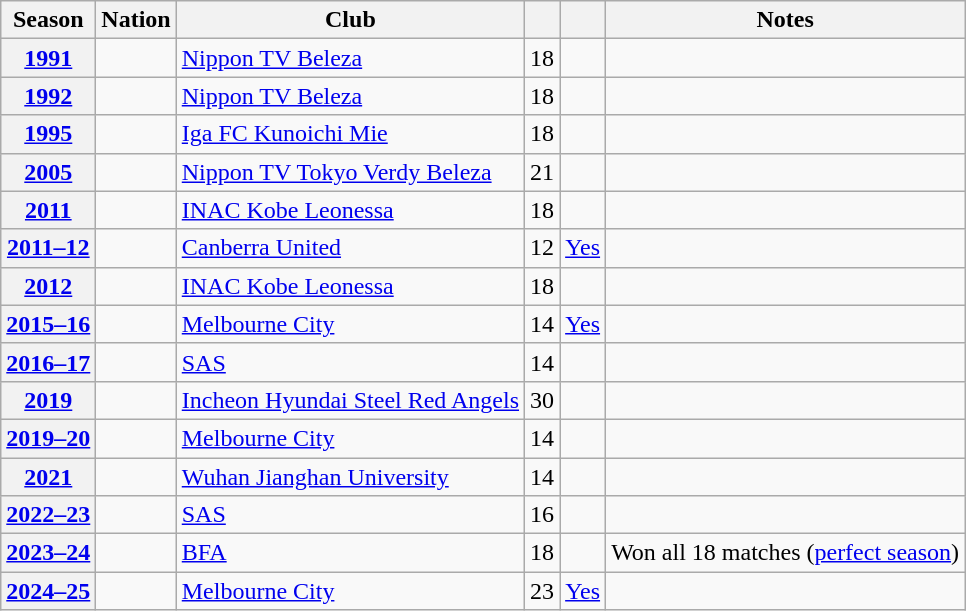<table class="wikitable sortable plainrowheaders" style="text-align: center;">
<tr>
<th scope="col">Season</th>
<th scope="col">Nation</th>
<th scope="col">Club</th>
<th scope="col"></th>
<th scope="col"></th>
<th scope="col">Notes</th>
</tr>
<tr>
<th scope="row"><a href='#'>1991</a></th>
<td align="left"></td>
<td align="left"><a href='#'>Nippon TV Beleza</a></td>
<td>18</td>
<td></td>
<td></td>
</tr>
<tr>
<th scope="row"><a href='#'>1992</a></th>
<td align="left"></td>
<td align="left"><a href='#'>Nippon TV Beleza</a></td>
<td>18</td>
<td></td>
<td></td>
</tr>
<tr>
<th scope="row"><a href='#'>1995</a></th>
<td align="left"></td>
<td align="left"><a href='#'>Iga FC Kunoichi Mie</a></td>
<td>18</td>
<td></td>
<td></td>
</tr>
<tr>
<th scope="row"><a href='#'>2005</a></th>
<td align="left"></td>
<td align="left"><a href='#'>Nippon TV Tokyo Verdy Beleza</a></td>
<td>21</td>
<td></td>
<td></td>
</tr>
<tr>
<th scope="row"><a href='#'>2011</a></th>
<td align="left"></td>
<td align="left"><a href='#'>INAC Kobe Leonessa</a></td>
<td>18</td>
<td></td>
<td></td>
</tr>
<tr>
<th scope="row"><a href='#'>2011–12</a></th>
<td align="left"></td>
<td align="left"><a href='#'>Canberra United</a></td>
<td>12</td>
<td><a href='#'>Yes</a></td>
<td></td>
</tr>
<tr>
<th scope="row"><a href='#'>2012</a></th>
<td align="left"></td>
<td align="left"><a href='#'>INAC Kobe Leonessa</a></td>
<td>18</td>
<td></td>
<td></td>
</tr>
<tr>
<th scope="row"><a href='#'>2015–16</a></th>
<td align="left"></td>
<td align="left"><a href='#'>Melbourne City</a></td>
<td>14</td>
<td><a href='#'>Yes</a></td>
<td></td>
</tr>
<tr>
<th scope="row"><a href='#'>2016–17</a></th>
<td align="left"></td>
<td align="left"><a href='#'>SAS</a></td>
<td>14</td>
<td></td>
<td></td>
</tr>
<tr>
<th scope="row"><a href='#'>2019</a></th>
<td align="left"></td>
<td align="left"><a href='#'>Incheon Hyundai Steel Red Angels</a></td>
<td>30</td>
<td></td>
<td></td>
</tr>
<tr>
<th scope="row"><a href='#'>2019–20</a></th>
<td align="left"></td>
<td align="left"><a href='#'>Melbourne City</a></td>
<td>14</td>
<td></td>
<td></td>
</tr>
<tr>
<th scope="row"><a href='#'>2021</a></th>
<td align="left"></td>
<td align="left"><a href='#'>Wuhan Jianghan University</a></td>
<td>14</td>
<td></td>
<td></td>
</tr>
<tr>
<th scope="row"><a href='#'>2022–23</a></th>
<td align="left"></td>
<td align="left"><a href='#'>SAS</a></td>
<td>16</td>
<td></td>
<td></td>
</tr>
<tr>
<th scope="row"><a href='#'>2023–24</a></th>
<td align="left"></td>
<td align="left"><a href='#'>BFA</a></td>
<td>18</td>
<td></td>
<td>Won all 18 matches (<a href='#'>perfect season</a>)</td>
</tr>
<tr>
<th scope="row"><a href='#'>2024–25</a></th>
<td align="left"></td>
<td align="left"><a href='#'>Melbourne City</a></td>
<td>23</td>
<td><a href='#'>Yes</a></td>
<td></td>
</tr>
</table>
